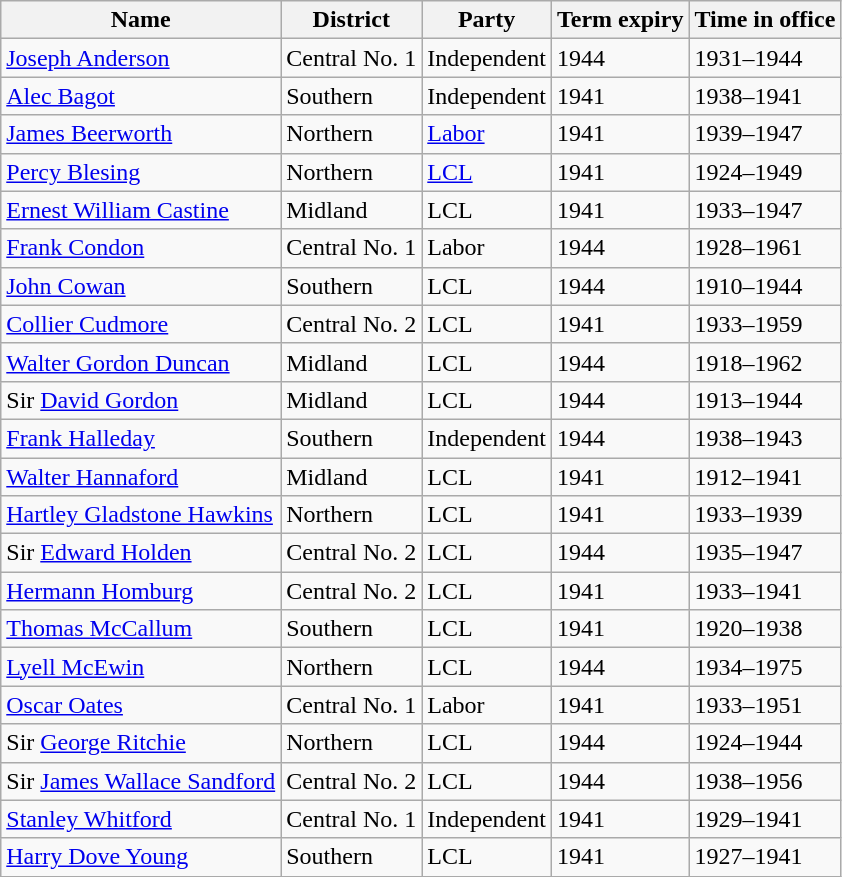<table class="wikitable sortable">
<tr>
<th>Name</th>
<th>District</th>
<th>Party</th>
<th>Term expiry</th>
<th>Time in office</th>
</tr>
<tr>
<td><a href='#'>Joseph Anderson</a></td>
<td>Central No. 1</td>
<td>Independent</td>
<td>1944</td>
<td>1931–1944</td>
</tr>
<tr>
<td><a href='#'>Alec Bagot</a> </td>
<td>Southern</td>
<td>Independent</td>
<td>1941</td>
<td>1938–1941</td>
</tr>
<tr>
<td><a href='#'>James Beerworth</a> </td>
<td>Northern</td>
<td><a href='#'>Labor</a></td>
<td>1941</td>
<td>1939–1947</td>
</tr>
<tr>
<td><a href='#'>Percy Blesing</a></td>
<td>Northern</td>
<td><a href='#'>LCL</a></td>
<td>1941</td>
<td>1924–1949</td>
</tr>
<tr>
<td><a href='#'>Ernest William Castine</a></td>
<td>Midland</td>
<td>LCL</td>
<td>1941</td>
<td>1933–1947</td>
</tr>
<tr>
<td><a href='#'>Frank Condon</a></td>
<td>Central No. 1</td>
<td>Labor</td>
<td>1944</td>
<td>1928–1961</td>
</tr>
<tr>
<td><a href='#'>John Cowan</a></td>
<td>Southern</td>
<td>LCL</td>
<td>1944</td>
<td>1910–1944</td>
</tr>
<tr>
<td><a href='#'>Collier Cudmore</a></td>
<td>Central No. 2</td>
<td>LCL</td>
<td>1941</td>
<td>1933–1959</td>
</tr>
<tr>
<td><a href='#'>Walter Gordon Duncan</a></td>
<td>Midland</td>
<td>LCL</td>
<td>1944</td>
<td>1918–1962</td>
</tr>
<tr>
<td>Sir <a href='#'>David Gordon</a></td>
<td>Midland</td>
<td>LCL</td>
<td>1944</td>
<td>1913–1944</td>
</tr>
<tr>
<td><a href='#'>Frank Halleday</a></td>
<td>Southern</td>
<td>Independent</td>
<td>1944</td>
<td>1938–1943</td>
</tr>
<tr>
<td><a href='#'>Walter Hannaford</a></td>
<td>Midland</td>
<td>LCL</td>
<td>1941</td>
<td>1912–1941</td>
</tr>
<tr>
<td><a href='#'>Hartley Gladstone Hawkins</a> </td>
<td>Northern</td>
<td>LCL</td>
<td>1941</td>
<td>1933–1939</td>
</tr>
<tr>
<td>Sir <a href='#'>Edward Holden</a></td>
<td>Central No. 2</td>
<td>LCL</td>
<td>1944</td>
<td>1935–1947</td>
</tr>
<tr>
<td><a href='#'>Hermann Homburg</a></td>
<td>Central No. 2</td>
<td>LCL</td>
<td>1941</td>
<td>1933–1941</td>
</tr>
<tr>
<td><a href='#'>Thomas McCallum</a> </td>
<td>Southern</td>
<td>LCL</td>
<td>1941</td>
<td>1920–1938</td>
</tr>
<tr>
<td><a href='#'>Lyell McEwin</a></td>
<td>Northern</td>
<td>LCL</td>
<td>1944</td>
<td>1934–1975</td>
</tr>
<tr>
<td><a href='#'>Oscar Oates</a></td>
<td>Central No. 1</td>
<td>Labor</td>
<td>1941</td>
<td>1933–1951</td>
</tr>
<tr>
<td>Sir <a href='#'>George Ritchie</a></td>
<td>Northern</td>
<td>LCL</td>
<td>1944</td>
<td>1924–1944</td>
</tr>
<tr>
<td>Sir <a href='#'>James Wallace Sandford</a></td>
<td>Central No. 2</td>
<td>LCL</td>
<td>1944</td>
<td>1938–1956</td>
</tr>
<tr>
<td><a href='#'>Stanley Whitford</a></td>
<td>Central No. 1</td>
<td>Independent</td>
<td>1941</td>
<td>1929–1941</td>
</tr>
<tr>
<td><a href='#'>Harry Dove Young</a></td>
<td>Southern</td>
<td>LCL</td>
<td>1941</td>
<td>1927–1941</td>
</tr>
</table>
